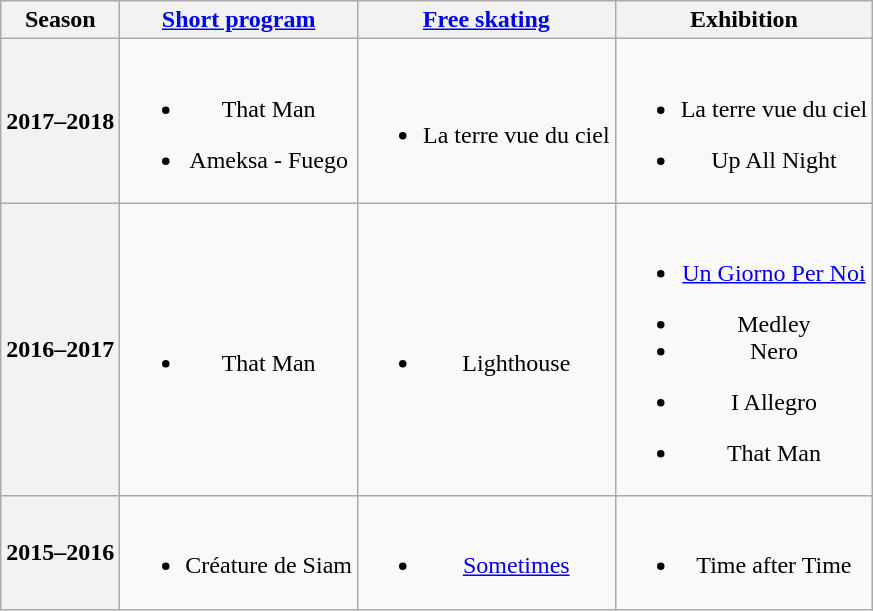<table class="wikitable" style="text-align: center">
<tr>
<th>Season</th>
<th><a href='#'>Short program</a></th>
<th><a href='#'>Free skating</a></th>
<th>Exhibition</th>
</tr>
<tr>
<th>2017–2018 <br></th>
<td><br><ul><li>That Man <br></li></ul><ul><li>Ameksa - Fuego <br> </li></ul></td>
<td><br><ul><li>La terre vue du ciel <br> </li></ul></td>
<td><br><ul><li>La terre vue du ciel <br> </li></ul><ul><li>Up All Night <br> </li></ul></td>
</tr>
<tr>
<th>2016–2017 <br></th>
<td><br><ul><li>That Man <br></li></ul></td>
<td><br><ul><li>Lighthouse <br></li></ul></td>
<td><br><ul><li><a href='#'>Un Giorno Per Noi</a> <br></li></ul><ul><li>Medley <br></li><li>Nero <br></li></ul><ul><li>I Allegro <br></li></ul><ul><li>That Man <br></li></ul></td>
</tr>
<tr>
<th>2015–2016 <br></th>
<td><br><ul><li>Créature de Siam <br></li></ul></td>
<td><br><ul><li><a href='#'>Sometimes</a> <br> </li></ul></td>
<td><br><ul><li>Time after Time <br></li></ul></td>
</tr>
</table>
